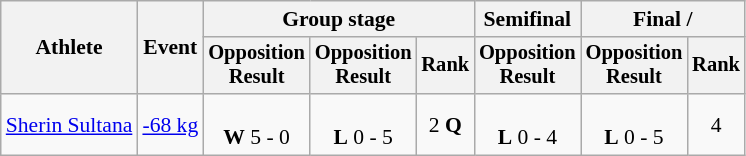<table class="wikitable" style="font-size:90%;">
<tr>
<th rowspan=2>Athlete</th>
<th rowspan=2>Event</th>
<th colspan=3>Group stage</th>
<th>Semifinal</th>
<th colspan=2>Final / </th>
</tr>
<tr style="font-size: 95%">
<th>Opposition<br>Result</th>
<th>Opposition<br>Result</th>
<th>Rank</th>
<th>Opposition<br>Result</th>
<th>Opposition<br>Result</th>
<th>Rank</th>
</tr>
<tr align=center>
<td align=left><a href='#'>Sherin Sultana</a></td>
<td align=left><a href='#'>-68 kg</a></td>
<td><br><strong>W</strong> 5 - 0</td>
<td><br><strong>L</strong> 0 - 5</td>
<td>2 <strong>Q</strong></td>
<td><br><strong>L</strong> 0 - 4</td>
<td><br><strong>L</strong> 0 - 5</td>
<td>4</td>
</tr>
</table>
